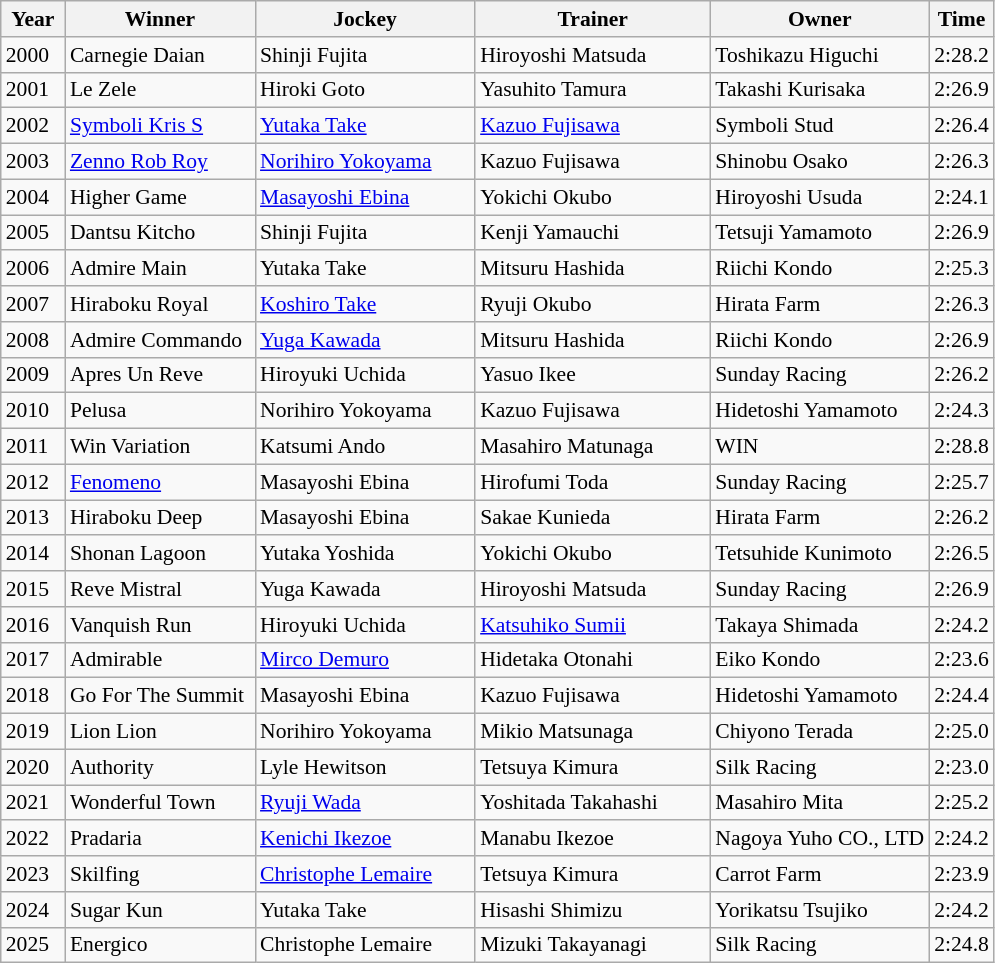<table class="wikitable sortable" style="font-size:90%">
<tr>
<th width="36px">Year<br></th>
<th width="120px">Winner<br></th>
<th width="140px">Jockey<br></th>
<th width="150px">Trainer<br></th>
<th>Owner</th>
<th>Time<br></th>
</tr>
<tr>
<td>2000</td>
<td>Carnegie Daian</td>
<td>Shinji Fujita</td>
<td>Hiroyoshi Matsuda</td>
<td>Toshikazu Higuchi</td>
<td>2:28.2</td>
</tr>
<tr>
<td>2001</td>
<td>Le Zele</td>
<td>Hiroki Goto</td>
<td>Yasuhito Tamura</td>
<td>Takashi Kurisaka</td>
<td>2:26.9</td>
</tr>
<tr>
<td>2002</td>
<td><a href='#'>Symboli Kris S</a></td>
<td><a href='#'>Yutaka Take</a></td>
<td><a href='#'>Kazuo Fujisawa</a></td>
<td>Symboli Stud</td>
<td>2:26.4</td>
</tr>
<tr>
<td>2003</td>
<td><a href='#'>Zenno Rob Roy</a></td>
<td><a href='#'>Norihiro Yokoyama</a></td>
<td>Kazuo Fujisawa</td>
<td>Shinobu Osako</td>
<td>2:26.3</td>
</tr>
<tr>
<td>2004</td>
<td>Higher Game</td>
<td><a href='#'>Masayoshi Ebina</a></td>
<td>Yokichi Okubo</td>
<td>Hiroyoshi Usuda</td>
<td>2:24.1</td>
</tr>
<tr>
<td>2005</td>
<td>Dantsu Kitcho</td>
<td>Shinji Fujita</td>
<td>Kenji Yamauchi</td>
<td>Tetsuji Yamamoto</td>
<td>2:26.9</td>
</tr>
<tr>
<td>2006</td>
<td>Admire Main</td>
<td>Yutaka Take</td>
<td>Mitsuru Hashida</td>
<td>Riichi Kondo</td>
<td>2:25.3</td>
</tr>
<tr>
<td>2007</td>
<td>Hiraboku Royal</td>
<td><a href='#'>Koshiro Take</a></td>
<td>Ryuji Okubo</td>
<td>Hirata Farm</td>
<td>2:26.3</td>
</tr>
<tr>
<td>2008</td>
<td>Admire Commando</td>
<td><a href='#'>Yuga Kawada</a></td>
<td>Mitsuru Hashida</td>
<td>Riichi Kondo</td>
<td>2:26.9</td>
</tr>
<tr>
<td>2009</td>
<td>Apres Un Reve</td>
<td>Hiroyuki Uchida</td>
<td>Yasuo Ikee</td>
<td>Sunday Racing</td>
<td>2:26.2</td>
</tr>
<tr>
<td>2010</td>
<td>Pelusa</td>
<td>Norihiro Yokoyama</td>
<td>Kazuo Fujisawa</td>
<td>Hidetoshi Yamamoto</td>
<td>2:24.3</td>
</tr>
<tr>
<td>2011</td>
<td>Win Variation</td>
<td>Katsumi Ando</td>
<td>Masahiro Matunaga</td>
<td>WIN</td>
<td>2:28.8</td>
</tr>
<tr>
<td>2012</td>
<td><a href='#'>Fenomeno</a></td>
<td>Masayoshi Ebina</td>
<td>Hirofumi Toda</td>
<td>Sunday Racing</td>
<td>2:25.7</td>
</tr>
<tr>
<td>2013</td>
<td>Hiraboku Deep</td>
<td>Masayoshi Ebina</td>
<td>Sakae Kunieda</td>
<td>Hirata Farm</td>
<td>2:26.2</td>
</tr>
<tr>
<td>2014</td>
<td>Shonan Lagoon</td>
<td>Yutaka Yoshida</td>
<td>Yokichi Okubo</td>
<td>Tetsuhide Kunimoto</td>
<td>2:26.5</td>
</tr>
<tr>
<td>2015</td>
<td>Reve Mistral</td>
<td>Yuga Kawada</td>
<td>Hiroyoshi Matsuda</td>
<td>Sunday Racing</td>
<td>2:26.9</td>
</tr>
<tr>
<td>2016</td>
<td>Vanquish Run</td>
<td>Hiroyuki Uchida</td>
<td><a href='#'>Katsuhiko Sumii</a></td>
<td>Takaya Shimada</td>
<td>2:24.2</td>
</tr>
<tr>
<td>2017</td>
<td>Admirable</td>
<td><a href='#'>Mirco Demuro</a></td>
<td>Hidetaka Otonahi</td>
<td>Eiko Kondo</td>
<td>2:23.6</td>
</tr>
<tr>
<td>2018</td>
<td>Go For The Summit</td>
<td>Masayoshi Ebina</td>
<td>Kazuo Fujisawa</td>
<td>Hidetoshi Yamamoto</td>
<td>2:24.4</td>
</tr>
<tr>
<td>2019</td>
<td>Lion Lion</td>
<td>Norihiro Yokoyama</td>
<td>Mikio Matsunaga</td>
<td>Chiyono Terada</td>
<td>2:25.0</td>
</tr>
<tr>
<td>2020</td>
<td>Authority</td>
<td>Lyle Hewitson</td>
<td>Tetsuya Kimura</td>
<td>Silk Racing</td>
<td>2:23.0</td>
</tr>
<tr>
<td>2021</td>
<td>Wonderful Town</td>
<td><a href='#'>Ryuji Wada</a></td>
<td>Yoshitada Takahashi</td>
<td>Masahiro Mita</td>
<td>2:25.2</td>
</tr>
<tr>
<td>2022</td>
<td>Pradaria</td>
<td><a href='#'>Kenichi Ikezoe</a></td>
<td>Manabu Ikezoe</td>
<td>Nagoya Yuho CO., LTD</td>
<td>2:24.2</td>
</tr>
<tr>
<td>2023</td>
<td>Skilfing</td>
<td><a href='#'>Christophe Lemaire</a></td>
<td>Tetsuya Kimura</td>
<td>Carrot Farm</td>
<td>2:23.9</td>
</tr>
<tr>
<td>2024</td>
<td>Sugar Kun</td>
<td>Yutaka Take</td>
<td>Hisashi Shimizu</td>
<td>Yorikatsu Tsujiko</td>
<td>2:24.2</td>
</tr>
<tr>
<td>2025</td>
<td>Energico</td>
<td>Christophe Lemaire</td>
<td>Mizuki Takayanagi</td>
<td>Silk Racing</td>
<td>2:24.8</td>
</tr>
</table>
